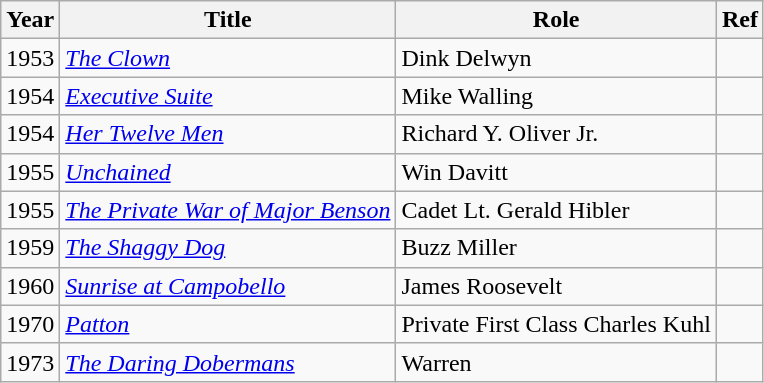<table class="wikitable">
<tr>
<th>Year</th>
<th>Title</th>
<th>Role</th>
<th>Ref</th>
</tr>
<tr>
<td>1953</td>
<td><em><a href='#'>The Clown</a></em></td>
<td>Dink Delwyn</td>
<td></td>
</tr>
<tr>
<td>1954</td>
<td><em><a href='#'>Executive Suite</a></em></td>
<td>Mike Walling</td>
<td></td>
</tr>
<tr>
<td>1954</td>
<td><em><a href='#'>Her Twelve Men</a></em></td>
<td>Richard Y. Oliver Jr.</td>
<td></td>
</tr>
<tr>
<td>1955</td>
<td><em><a href='#'>Unchained</a></em></td>
<td>Win Davitt</td>
<td></td>
</tr>
<tr>
<td>1955</td>
<td><em><a href='#'>The Private War of Major Benson</a></em></td>
<td>Cadet Lt. Gerald Hibler</td>
<td></td>
</tr>
<tr>
<td>1959</td>
<td><em><a href='#'>The Shaggy Dog</a></em></td>
<td>Buzz Miller</td>
<td></td>
</tr>
<tr>
<td>1960</td>
<td><em><a href='#'>Sunrise at Campobello</a></em></td>
<td>James Roosevelt</td>
<td></td>
</tr>
<tr>
<td>1970</td>
<td><em><a href='#'>Patton</a></em></td>
<td>Private First Class Charles Kuhl</td>
<td></td>
</tr>
<tr>
<td>1973</td>
<td><em><a href='#'>The Daring Dobermans</a></em></td>
<td>Warren</td>
<td></td>
</tr>
</table>
